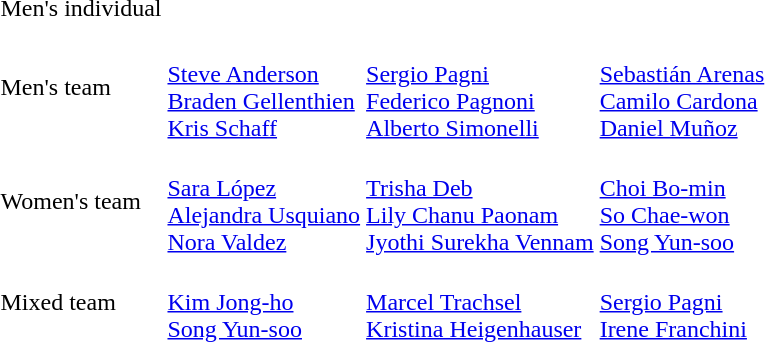<table>
<tr>
<td>Men's individual <br> </td>
<td></td>
<td></td>
<td></td>
</tr>
<tr>
<td></td>
<td></td>
<td></td>
<td></td>
</tr>
<tr>
<td>Men's team <br> </td>
<td> <br> <a href='#'>Steve Anderson</a> <br> <a href='#'>Braden Gellenthien</a> <br> <a href='#'>Kris Schaff</a></td>
<td> <br> <a href='#'>Sergio Pagni</a> <br> <a href='#'>Federico Pagnoni</a> <br> <a href='#'>Alberto Simonelli</a></td>
<td> <br> <a href='#'>Sebastián Arenas</a> <br> <a href='#'>Camilo Cardona</a> <br> <a href='#'>Daniel Muñoz</a></td>
</tr>
<tr>
<td>Women's team <br> </td>
<td> <br> <a href='#'>Sara López</a> <br> <a href='#'>Alejandra Usquiano</a> <br> <a href='#'>Nora Valdez</a></td>
<td> <br> <a href='#'>Trisha Deb</a> <br> <a href='#'>Lily Chanu Paonam</a> <br> <a href='#'>Jyothi Surekha Vennam</a></td>
<td> <br> <a href='#'>Choi Bo-min</a> <br> <a href='#'>So Chae-won</a> <br> <a href='#'>Song Yun-soo</a></td>
</tr>
<tr>
<td>Mixed team <br> </td>
<td> <br> <a href='#'>Kim Jong-ho</a> <br> <a href='#'>Song Yun-soo</a></td>
<td> <br> <a href='#'>Marcel Trachsel</a> <br> <a href='#'>Kristina Heigenhauser</a></td>
<td> <br> <a href='#'>Sergio Pagni</a> <br> <a href='#'>Irene Franchini</a></td>
</tr>
</table>
